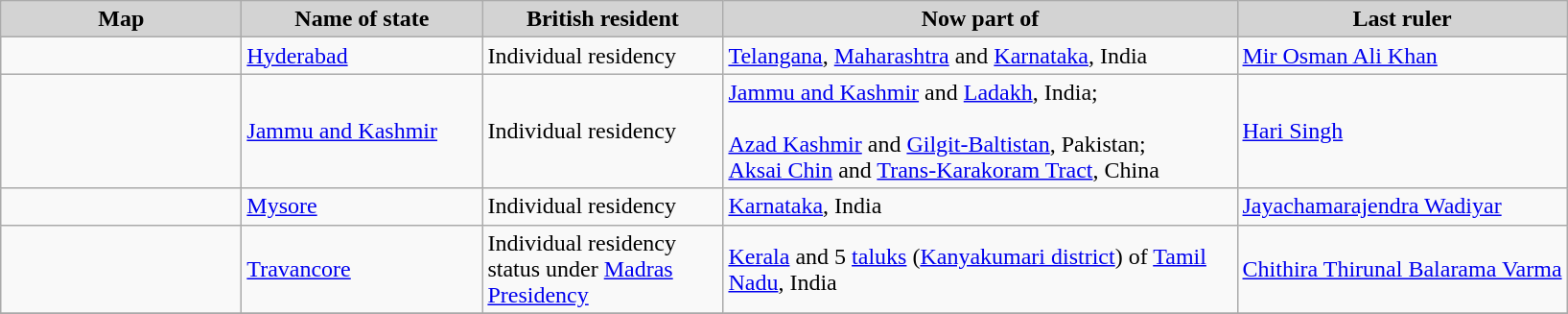<table class="wikitable">
<tr>
<th style="width: 160px; background-color: lightgrey;">Map</th>
<th style="width: 160px; background-color: lightgrey;">Name of state</th>
<th style="width: 160px; background-color: lightgrey;">British resident</th>
<th style="width: 350px; background-color: lightgrey;">Now part of</th>
<th style="background-color: lightgrey;">Last ruler</th>
</tr>
<tr>
<td></td>
<td width=160px><a href='#'>Hyderabad</a></td>
<td width=160px>Individual residency</td>
<td> <a href='#'>Telangana</a>, <a href='#'>Maharashtra</a> and <a href='#'>Karnataka</a>, India</td>
<td><a href='#'>Mir Osman Ali Khan</a></td>
</tr>
<tr>
<td></td>
<td> <a href='#'>Jammu and Kashmir</a></td>
<td>Individual residency</td>
<td> <a href='#'>Jammu and Kashmir</a> and <a href='#'>Ladakh</a>, India; <br><br> <a href='#'>Azad Kashmir</a> and <a href='#'>Gilgit-Baltistan</a>, Pakistan; <br>
 <a href='#'>Aksai Chin</a> and <a href='#'>Trans-Karakoram Tract</a>, China</td>
<td><a href='#'>Hari Singh</a></td>
</tr>
<tr>
<td></td>
<td> <a href='#'>Mysore</a></td>
<td>Individual residency</td>
<td> <a href='#'>Karnataka</a>, India</td>
<td><a href='#'>Jayachamarajendra Wadiyar</a></td>
</tr>
<tr>
<td></td>
<td> <a href='#'>Travancore</a></td>
<td>Individual residency status under <a href='#'>Madras Presidency</a></td>
<td> <a href='#'>Kerala</a>  and 5 <a href='#'>taluks</a> (<a href='#'>Kanyakumari district</a>) of <a href='#'>Tamil Nadu</a>, India</td>
<td><a href='#'>Chithira Thirunal Balarama Varma</a></td>
</tr>
<tr>
</tr>
</table>
